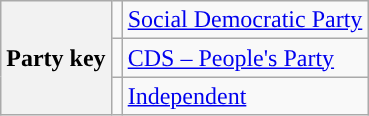<table class=wikitable>
<tr>
<th rowspan=3>Party key</th>
<td style="background:"></td>
<td><a href='#'>Social Democratic Party</a></td>
</tr>
<tr>
<td style="background:"></td>
<td><a href='#'>CDS – People's Party</a></td>
</tr>
<tr>
<td style="background:"></td>
<td><a href='#'>Independent</a></td>
</tr>
</table>
